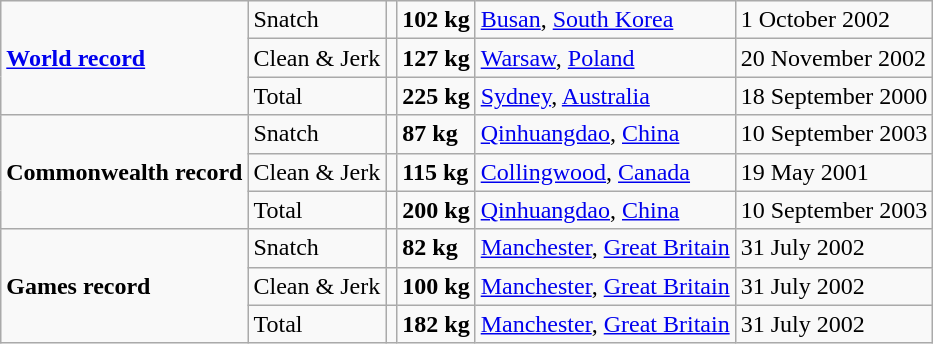<table class="wikitable">
<tr>
<td rowspan=3><strong><a href='#'>World record</a></strong></td>
<td>Snatch</td>
<td></td>
<td><strong>102 kg</strong></td>
<td><a href='#'>Busan</a>, <a href='#'>South Korea</a></td>
<td>1 October 2002</td>
</tr>
<tr>
<td>Clean & Jerk</td>
<td></td>
<td><strong>127 kg</strong></td>
<td><a href='#'>Warsaw</a>, <a href='#'>Poland</a></td>
<td>20 November 2002</td>
</tr>
<tr>
<td>Total</td>
<td></td>
<td><strong>225 kg</strong></td>
<td><a href='#'>Sydney</a>, <a href='#'>Australia</a></td>
<td>18 September 2000</td>
</tr>
<tr>
<td rowspan=3><strong>Commonwealth record</strong></td>
<td>Snatch</td>
<td></td>
<td><strong>87 kg</strong></td>
<td><a href='#'>Qinhuangdao</a>, <a href='#'>China</a></td>
<td>10 September 2003</td>
</tr>
<tr>
<td>Clean & Jerk</td>
<td></td>
<td><strong>115 kg</strong></td>
<td><a href='#'>Collingwood</a>, <a href='#'>Canada</a></td>
<td>19 May 2001</td>
</tr>
<tr>
<td>Total</td>
<td></td>
<td><strong>200 kg</strong></td>
<td><a href='#'>Qinhuangdao</a>, <a href='#'>China</a></td>
<td>10 September 2003</td>
</tr>
<tr>
<td rowspan=3><strong>Games record</strong></td>
<td>Snatch</td>
<td></td>
<td><strong>82 kg</strong></td>
<td><a href='#'>Manchester</a>, <a href='#'>Great Britain</a></td>
<td>31 July 2002</td>
</tr>
<tr>
<td>Clean & Jerk</td>
<td></td>
<td><strong>100 kg</strong></td>
<td><a href='#'>Manchester</a>, <a href='#'>Great Britain</a></td>
<td>31 July 2002</td>
</tr>
<tr>
<td>Total</td>
<td></td>
<td><strong>182 kg</strong></td>
<td><a href='#'>Manchester</a>, <a href='#'>Great Britain</a></td>
<td>31 July 2002</td>
</tr>
</table>
